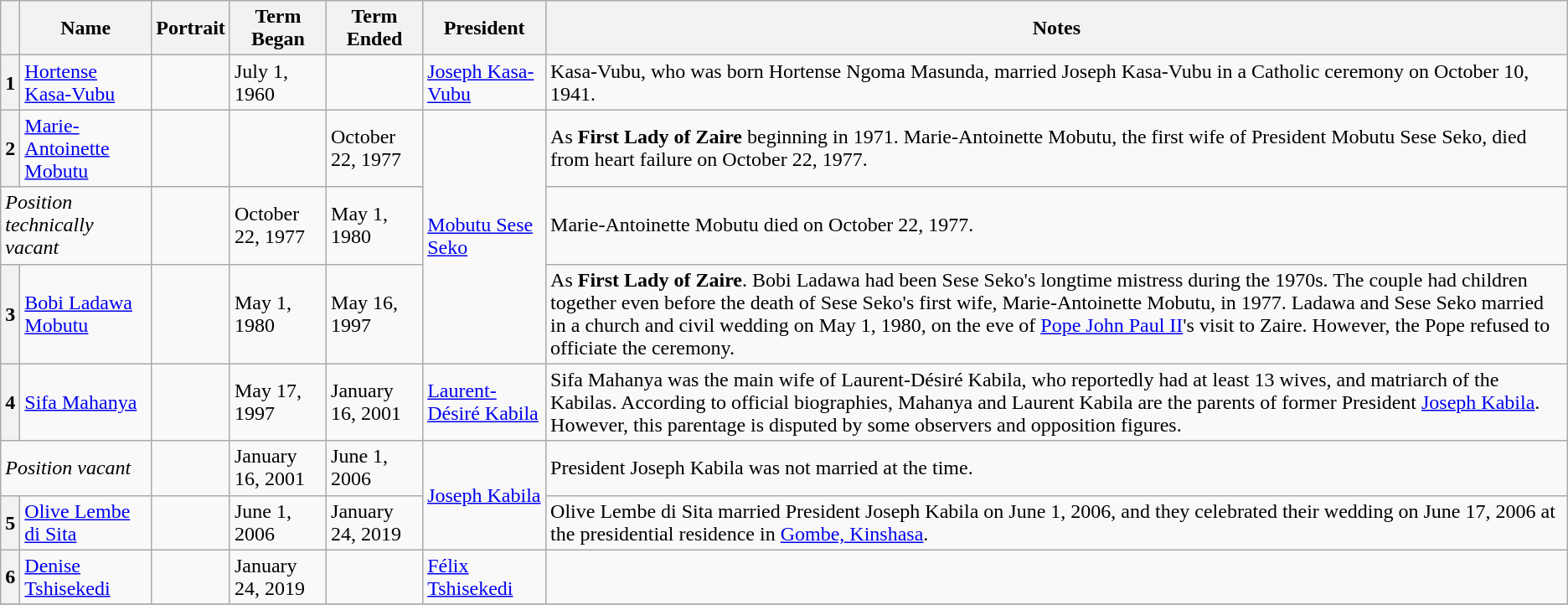<table class="wikitable">
<tr>
<th></th>
<th>Name</th>
<th>Portrait</th>
<th>Term Began</th>
<th>Term Ended</th>
<th>President</th>
<th>Notes</th>
</tr>
<tr>
<th>1</th>
<td><a href='#'>Hortense Kasa-Vubu</a></td>
<td></td>
<td>July 1, 1960</td>
<td></td>
<td><a href='#'>Joseph Kasa-Vubu</a></td>
<td>Kasa-Vubu, who was born Hortense Ngoma Masunda, married Joseph Kasa-Vubu in a Catholic ceremony on October 10, 1941.</td>
</tr>
<tr>
<th>2</th>
<td><a href='#'>Marie-Antoinette Mobutu</a></td>
<td></td>
<td></td>
<td>October 22, 1977</td>
<td rowspan="3"><a href='#'>Mobutu Sese Seko</a></td>
<td>As <strong>First Lady of Zaire</strong> beginning in 1971. Marie-Antoinette Mobutu, the first wife of President Mobutu Sese Seko, died from heart failure on October 22, 1977.</td>
</tr>
<tr>
<td colspan="2"><em>Position technically vacant</em></td>
<td></td>
<td>October 22, 1977</td>
<td>May 1, 1980</td>
<td>Marie-Antoinette Mobutu died on October 22, 1977.</td>
</tr>
<tr>
<th>3</th>
<td><a href='#'>Bobi Ladawa Mobutu</a></td>
<td></td>
<td>May 1, 1980</td>
<td>May 16, 1997</td>
<td>As <strong>First Lady of Zaire</strong>. Bobi Ladawa had been Sese Seko's longtime mistress during the 1970s. The couple had children together even before the death of Sese Seko's first wife, Marie-Antoinette Mobutu, in 1977. Ladawa and Sese Seko married in a church and civil wedding on May 1, 1980, on the eve of <a href='#'>Pope John Paul II</a>'s visit to Zaire. However, the Pope refused to officiate the ceremony.</td>
</tr>
<tr>
<th>4</th>
<td><a href='#'>Sifa Mahanya</a></td>
<td></td>
<td>May 17, 1997</td>
<td>January 16, 2001</td>
<td><a href='#'>Laurent-Désiré Kabila</a></td>
<td>Sifa Mahanya was the main wife of Laurent-Désiré Kabila, who reportedly had at least 13 wives, and matriarch of the Kabilas. According to official biographies, Mahanya and Laurent Kabila are the parents of former President <a href='#'>Joseph Kabila</a>. However, this parentage is disputed by some observers and opposition figures.</td>
</tr>
<tr>
<td colspan="2"><em>Position vacant</em></td>
<td></td>
<td>January 16, 2001</td>
<td>June 1, 2006</td>
<td rowspan="2"><a href='#'>Joseph Kabila</a></td>
<td>President Joseph Kabila was not married at the time.</td>
</tr>
<tr>
<th>5</th>
<td><a href='#'>Olive Lembe di Sita</a></td>
<td></td>
<td>June 1, 2006</td>
<td>January 24, 2019</td>
<td>Olive Lembe di Sita married President Joseph Kabila on June 1, 2006, and they celebrated their wedding on June 17, 2006 at the presidential residence in <a href='#'>Gombe, Kinshasa</a>.</td>
</tr>
<tr>
<th>6</th>
<td><a href='#'>Denise Tshisekedi</a></td>
<td></td>
<td>January 24, 2019</td>
<td></td>
<td><a href='#'>Félix Tshisekedi</a></td>
<td></td>
</tr>
<tr>
</tr>
</table>
